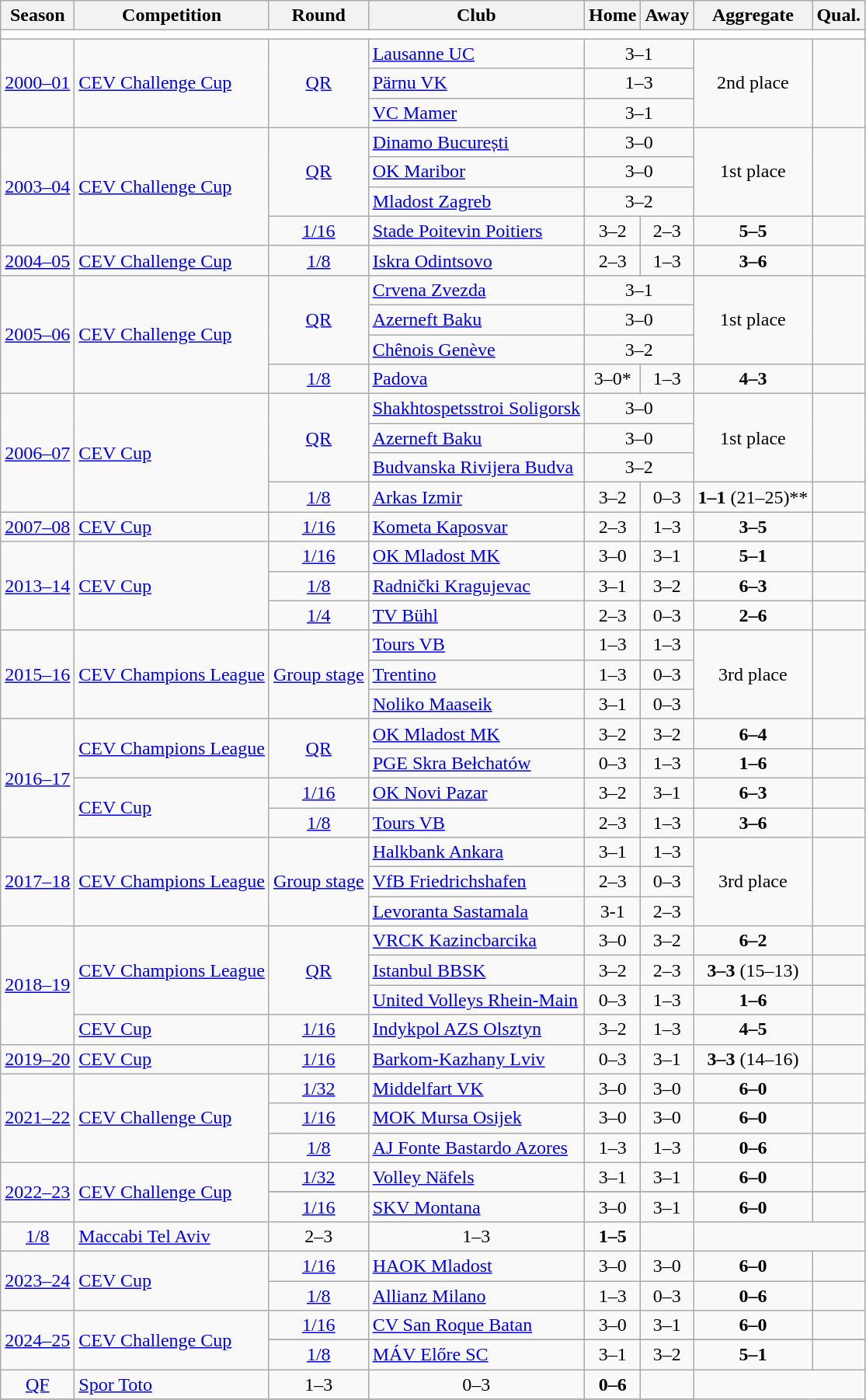<table class="wikitable">
<tr>
<th>Season</th>
<th>Competition</th>
<th>Round</th>
<th>Club</th>
<th>Home</th>
<th>Away</th>
<th>Aggregate</th>
<th>Qual.</th>
</tr>
<tr>
<td colspan="8" bgcolor=white></td>
</tr>
<tr>
<td rowspan="3"><a href='#'>2000–01</a></td>
<td rowspan="3"><a href='#'>CEV Challenge Cup</a></td>
<td rowspan="3" style="text-align:center;"><a href='#'>QR</a></td>
<td> <a href='#'>Lausanne UC</a></td>
<td colspan="2" style="text-align:center;">3–1</td>
<td rowspan="3" style="text-align:center;">2nd place</td>
<td align="center" rowspan="3"></td>
</tr>
<tr>
<td> <a href='#'>Pärnu VK</a></td>
<td colspan="2" style="text-align:center;">1–3</td>
</tr>
<tr>
<td> <a href='#'>VC Mamer</a></td>
<td colspan="2" style="text-align:center;">3–1</td>
</tr>
<tr>
<td rowspan="4"><a href='#'>2003–04</a></td>
<td rowspan="4"><a href='#'>CEV Challenge Cup</a></td>
<td rowspan="3" style="text-align:center;"><a href='#'>QR</a></td>
<td> <a href='#'>Dinamo București</a></td>
<td colspan="2" style="text-align:center;">3–0</td>
<td rowspan="3" style="text-align:center;">1st place</td>
<td align="center" rowspan="3"></td>
</tr>
<tr>
<td> <a href='#'>OK Maribor</a></td>
<td colspan="2" style="text-align:center;">3–0</td>
</tr>
<tr>
<td> <a href='#'>Mladost Zagreb</a></td>
<td colspan="2" style="text-align:center;">3–2</td>
</tr>
<tr>
<td rowspan="1" style="text-align:center;"><a href='#'>1/16</a></td>
<td> <a href='#'>Stade Poitevin Poitiers</a></td>
<td style="text-align:center;">3–2</td>
<td style="text-align:center;">2–3</td>
<td style="text-align:center;"><strong>5–5</strong></td>
<td align="center" rowspan="1"></td>
</tr>
<tr>
<td rowspan="1"><a href='#'>2004–05</a></td>
<td rowspan="1"><a href='#'>CEV Challenge Cup</a></td>
<td rowspan="1" style="text-align:center;"><a href='#'>1/8</a></td>
<td> <a href='#'>Iskra Odintsovo</a></td>
<td style="text-align:center;">2–3</td>
<td style="text-align:center;">1–3</td>
<td style="text-align:center;"><strong>3–6</strong></td>
<td align="center" rowspan="1"></td>
</tr>
<tr>
<td rowspan="4"><a href='#'>2005–06</a></td>
<td rowspan="4"><a href='#'>CEV Challenge Cup</a></td>
<td rowspan="3" style="text-align:center;"><a href='#'>QR</a></td>
<td> <a href='#'>Crvena Zvezda</a></td>
<td colspan="2" style="text-align:center;">3–1</td>
<td rowspan="3" style="text-align:center;">1st place</td>
<td align="center" rowspan="3"></td>
</tr>
<tr>
<td> <a href='#'>Azerneft Baku</a></td>
<td colspan="2" style="text-align:center;">3–0</td>
</tr>
<tr>
<td> <a href='#'>Chênois Genève</a></td>
<td colspan="2" style="text-align:center;">3–2</td>
</tr>
<tr>
<td rowspan="1" style="text-align:center;"><a href='#'>1/8</a></td>
<td> <a href='#'>Padova</a></td>
<td style="text-align:center;">3–0*</td>
<td style="text-align:center;">1–3</td>
<td style="text-align:center;"><strong>4–3</strong></td>
<td align="center" rowspan="1"></td>
</tr>
<tr>
<td rowspan="4"><a href='#'>2006–07</a></td>
<td rowspan="4"><a href='#'>CEV Cup</a></td>
<td rowspan="3" style="text-align:center;"><a href='#'>QR</a></td>
<td> <a href='#'>Shakhtospetsstroi Soligorsk</a></td>
<td colspan="2" style="text-align:center;">3–0</td>
<td rowspan="3" style="text-align:center;">1st place</td>
<td align="center" rowspan="3"></td>
</tr>
<tr>
<td> <a href='#'>Azerneft Baku</a></td>
<td colspan="2" style="text-align:center;">3–0</td>
</tr>
<tr>
<td> <a href='#'>Budvanska Rivijera Budva</a></td>
<td colspan="2" style="text-align:center;">3–2</td>
</tr>
<tr>
<td rowspan="1" style="text-align:center;"><a href='#'>1/8</a></td>
<td> <a href='#'>Arkas Izmir</a></td>
<td style="text-align:center;">3–2</td>
<td style="text-align:center;">0–3</td>
<td style="text-align:center;"><strong>1–1</strong> (21–25)**</td>
<td align="center" rowspan="1"></td>
</tr>
<tr>
<td rowspan="1"><a href='#'>2007–08</a></td>
<td rowspan="1"><a href='#'>CEV Cup</a></td>
<td rowspan="1" style="text-align:center;"><a href='#'>1/16</a></td>
<td> <a href='#'>Kometa Kaposvar</a></td>
<td style="text-align:center;">2–3</td>
<td style="text-align:center;">1–3</td>
<td style="text-align:center;"><strong>3–5</strong></td>
<td align="center" rowspan="1"></td>
</tr>
<tr>
<td rowspan="3"><a href='#'>2013–14</a></td>
<td rowspan="3"><a href='#'>CEV Cup</a></td>
<td rowspan="1" style="text-align:center;"><a href='#'>1/16</a></td>
<td> <a href='#'>OK Mladost MK</a></td>
<td style="text-align:center;">3–0</td>
<td style="text-align:center;">3–1</td>
<td style="text-align:center;"><strong>5–1</strong></td>
<td align="center" rowspan="1"></td>
</tr>
<tr>
<td rowspan="1" style="text-align:center;"><a href='#'>1/8</a></td>
<td> <a href='#'>Radnički Kragujevac</a></td>
<td style="text-align:center;">3–1</td>
<td style="text-align:center;">3–2</td>
<td style="text-align:center;"><strong>6–3</strong></td>
<td align="center" rowspan="1"></td>
</tr>
<tr>
<td rowspan="1" style="text-align:center;"><a href='#'>1/4</a></td>
<td> <a href='#'>TV Bühl</a></td>
<td style="text-align:center;">2–3</td>
<td style="text-align:center;">0–3</td>
<td style="text-align:center;"><strong>2–6</strong></td>
<td align="center" rowspan="1"></td>
</tr>
<tr>
<td rowspan="3"><a href='#'>2015–16</a></td>
<td rowspan="3"><a href='#'>CEV Champions League</a></td>
<td rowspan="3" style="text-align:center;"><a href='#'>Group stage</a></td>
<td> <a href='#'>Tours VB</a></td>
<td style="text-align:center;">1–3</td>
<td style="text-align:center;">1–3</td>
<td rowspan="3" style="text-align:center;">3rd place</td>
<td align="center" rowspan="3"></td>
</tr>
<tr>
<td> <a href='#'>Trentino</a></td>
<td style="text-align:center;">1–3</td>
<td style="text-align:center;">0–3</td>
</tr>
<tr>
<td> <a href='#'>Noliko Maaseik</a></td>
<td style="text-align:center;">3–1</td>
<td style="text-align:center;">0–3</td>
</tr>
<tr>
<td rowspan="4"><a href='#'>2016–17</a></td>
<td rowspan="2"><a href='#'>CEV Champions League</a></td>
<td rowspan="2" style="text-align:center;"><a href='#'>QR</a></td>
<td> <a href='#'>OK Mladost MK</a></td>
<td style="text-align:center;">3–2</td>
<td style="text-align:center;">3–2</td>
<td style="text-align:center;"><strong>6–4</strong></td>
<td align="center" rowspan="1"></td>
</tr>
<tr>
<td> <a href='#'>PGE Skra Bełchatów</a></td>
<td style="text-align:center;">0–3</td>
<td style="text-align:center;">1–3</td>
<td style="text-align:center;"><strong>1–6</strong></td>
<td align="center" rowspan="1"></td>
</tr>
<tr>
<td rowspan="2"><a href='#'>CEV Cup</a></td>
<td rowspan="1" style="text-align:center;"><a href='#'>1/16</a></td>
<td> <a href='#'>OK Novi Pazar</a></td>
<td style="text-align:center;">3–2</td>
<td style="text-align:center;">3–1</td>
<td style="text-align:center;"><strong>6–3</strong></td>
<td align="center" rowspan="1"></td>
</tr>
<tr>
<td rowspan="1" style="text-align:center;"><a href='#'>1/8</a></td>
<td> <a href='#'>Tours VB</a></td>
<td style="text-align:center;">2–3</td>
<td style="text-align:center;">1–3</td>
<td style="text-align:center;"><strong>3–6</strong></td>
<td align="center" rowspan="1"></td>
</tr>
<tr>
<td rowspan="3"><a href='#'>2017–18</a></td>
<td rowspan="3"><a href='#'>CEV Champions League</a></td>
<td rowspan="3" style="text-align:center;"><a href='#'>Group stage</a></td>
<td> <a href='#'>Halkbank Ankara</a></td>
<td style="text-align:center;">3–1</td>
<td style="text-align:center;">1–3</td>
<td rowspan="3" style="text-align:center;">3rd place</td>
<td align="center" rowspan="3"></td>
</tr>
<tr>
<td> <a href='#'>VfB Friedrichshafen</a></td>
<td style="text-align:center;">2–3</td>
<td style="text-align:center;">0–3</td>
</tr>
<tr>
<td> <a href='#'>Levoranta Sastamala</a></td>
<td style="text-align:center;">3-1</td>
<td style="text-align:center;">2–3</td>
</tr>
<tr>
<td rowspan="4"><a href='#'>2018–19</a></td>
<td rowspan="3"><a href='#'>CEV Champions League</a></td>
<td rowspan="3" style="text-align:center;"><a href='#'>QR</a></td>
<td> <a href='#'>VRCK Kazincbarcika</a></td>
<td style="text-align:center;">3–0</td>
<td style="text-align:center;">3–2</td>
<td style="text-align:center;"><strong>6–2</strong></td>
<td align="center"></td>
</tr>
<tr>
<td> <a href='#'>Istanbul BBSK</a></td>
<td style="text-align:center;">3–2</td>
<td style="text-align:center;">2–3</td>
<td style="text-align:center;"><strong>3–3</strong> (15–13)</td>
<td align="center"></td>
</tr>
<tr>
<td> <a href='#'>United Volleys Rhein-Main</a></td>
<td style="text-align:center;">0–3</td>
<td style="text-align:center;">1–3</td>
<td style="text-align:center;"><strong>1–6</strong></td>
<td align="center"></td>
</tr>
<tr>
<td rowspan="1"><a href='#'>CEV Cup</a></td>
<td rowspan="1" style="text-align:center;"><a href='#'>1/16</a></td>
<td> <a href='#'>Indykpol AZS Olsztyn</a></td>
<td style="text-align:center;">3–2</td>
<td style="text-align:center;">1–3</td>
<td style="text-align:center;"><strong>4–5</strong></td>
<td align="center" rowspan="1"></td>
</tr>
<tr>
<td rowspan="1"><a href='#'>2019–20</a></td>
<td rowspan="1"><a href='#'>CEV Cup</a></td>
<td rowspan="1" style="text-align:center;"><a href='#'>1/16</a></td>
<td> <a href='#'>Barkom-Kazhany Lviv</a></td>
<td style="text-align:center;">0–3</td>
<td style="text-align:center;">3–1</td>
<td style="text-align:center;"><strong>3–3</strong> (14–16)</td>
<td align="center" rowspan="1"></td>
</tr>
<tr>
<td rowspan="3"><a href='#'>2021–22</a></td>
<td rowspan="3"><a href='#'>CEV Challenge Cup</a></td>
<td rowspan="1" style="text-align:center;"><a href='#'>1/32</a></td>
<td> <a href='#'>Middelfart VK</a></td>
<td style="text-align:center;">3–0</td>
<td style="text-align:center;">3–0</td>
<td style="text-align:center;"><strong>6–0</strong></td>
<td align="center" rowspan="1"></td>
</tr>
<tr>
<td rowspan="1" style="text-align:center;"><a href='#'>1/16</a></td>
<td> <a href='#'>MOK Mursa Osijek</a></td>
<td style="text-align:center;">3–0</td>
<td style="text-align:center;">3–0</td>
<td style="text-align:center;"><strong>6–0</strong></td>
<td align="center" rowspan="1"></td>
</tr>
<tr>
<td rowspan="1" style="text-align:center;"><a href='#'>1/8</a></td>
<td> <a href='#'>AJ Fonte Bastardo Azores</a></td>
<td style="text-align:center;">1–3</td>
<td style="text-align:center;">1–3</td>
<td style="text-align:center;"><strong>0–6</strong></td>
<td align="center" rowspan="1"></td>
</tr>
<tr>
<td rowspan="3"><a href='#'>2022–23</a></td>
<td rowspan="3"><a href='#'>CEV Challenge Cup</a></td>
<td rowspan="1" style="text-align:center;"><a href='#'>1/32</a></td>
<td> <a href='#'>Volley Näfels</a></td>
<td style="text-align:center;">3–1</td>
<td style="text-align:center;">3–1</td>
<td style="text-align:center;"><strong>6–0</strong></td>
<td align="center" rowspan="1"></td>
</tr>
<tr>
</tr>
<tr>
<td rowspan="1" style="text-align:center;"><a href='#'>1/16</a></td>
<td> <a href='#'>SKV Montana</a></td>
<td style="text-align:center;">3–0</td>
<td style="text-align:center;">3–1</td>
<td style="text-align:center;"><strong>6–0</strong></td>
<td align="center" rowspan="1"></td>
</tr>
<tr>
<td rowspan="1" style="text-align:center;"><a href='#'>1/8</a></td>
<td> <a href='#'>Maccabi Tel Aviv</a></td>
<td style="text-align:center;">2–3</td>
<td style="text-align:center;">1–3</td>
<td style="text-align:center;"><strong>1–5</strong></td>
<td align="center" rowspan="1"></td>
</tr>
<tr>
<td rowspan="2"><a href='#'>2023–24</a></td>
<td rowspan="2"><a href='#'>CEV Cup</a></td>
<td rowspan="1" style="text-align:center;"><a href='#'>1/16</a></td>
<td> <a href='#'>HAOK Mladost</a></td>
<td style="text-align:center;">3–0</td>
<td style="text-align:center;">3–0</td>
<td style="text-align:center;"><strong> 6–0</strong></td>
<td align="center" rowspan="1"></td>
</tr>
<tr>
<td rowspan="1" style="text-align:center;"><a href='#'>1/8</a></td>
<td> <a href='#'>Allianz Milano</a></td>
<td style="text-align:center;">1–3</td>
<td style="text-align:center;">0–3</td>
<td style="text-align:center;"><strong>0–6</strong></td>
<td align="center" rowspan="1"></td>
</tr>
<tr>
<td rowspan="3"><a href='#'>2024–25</a></td>
<td rowspan="3"><a href='#'>CEV Challenge Cup</a></td>
<td rowspan="1" style="text-align:center;"><a href='#'>1/16</a></td>
<td> <a href='#'>CV San Roque Batan</a></td>
<td style="text-align:center;">3–0</td>
<td style="text-align:center;">3–1</td>
<td style="text-align:center;"><strong>6–0</strong></td>
<td align="center" rowspan="1"></td>
</tr>
<tr>
</tr>
<tr>
<td rowspan="1" style="text-align:center;"><a href='#'>1/8</a></td>
<td> <a href='#'>MÁV Előre SC</a></td>
<td style="text-align:center;">3–1</td>
<td style="text-align:center;">3–2</td>
<td style="text-align:center;"><strong> 5–1 </strong></td>
<td align="center" rowspan="1"></td>
</tr>
<tr>
<td rowspan="1" style="text-align:center;"><a href='#'>QF</a></td>
<td> <a href='#'>Spor Toto</a></td>
<td style="text-align:center;">1–3</td>
<td style="text-align:center;">0–3</td>
<td style="text-align:center;"><strong> 0–6 </strong></td>
<td align="center" rowspan="1"></td>
</tr>
<tr>
</tr>
</table>
